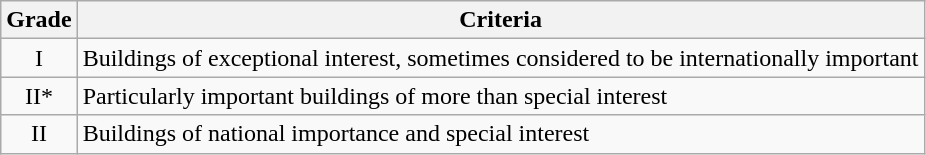<table class="wikitable">
<tr>
<th>Grade</th>
<th>Criteria</th>
</tr>
<tr>
<td align="center" >I</td>
<td>Buildings of exceptional interest, sometimes considered to be internationally important</td>
</tr>
<tr>
<td align="center" >II*</td>
<td>Particularly important buildings of more than special interest</td>
</tr>
<tr>
<td align="center" >II</td>
<td>Buildings of national importance and special interest</td>
</tr>
</table>
